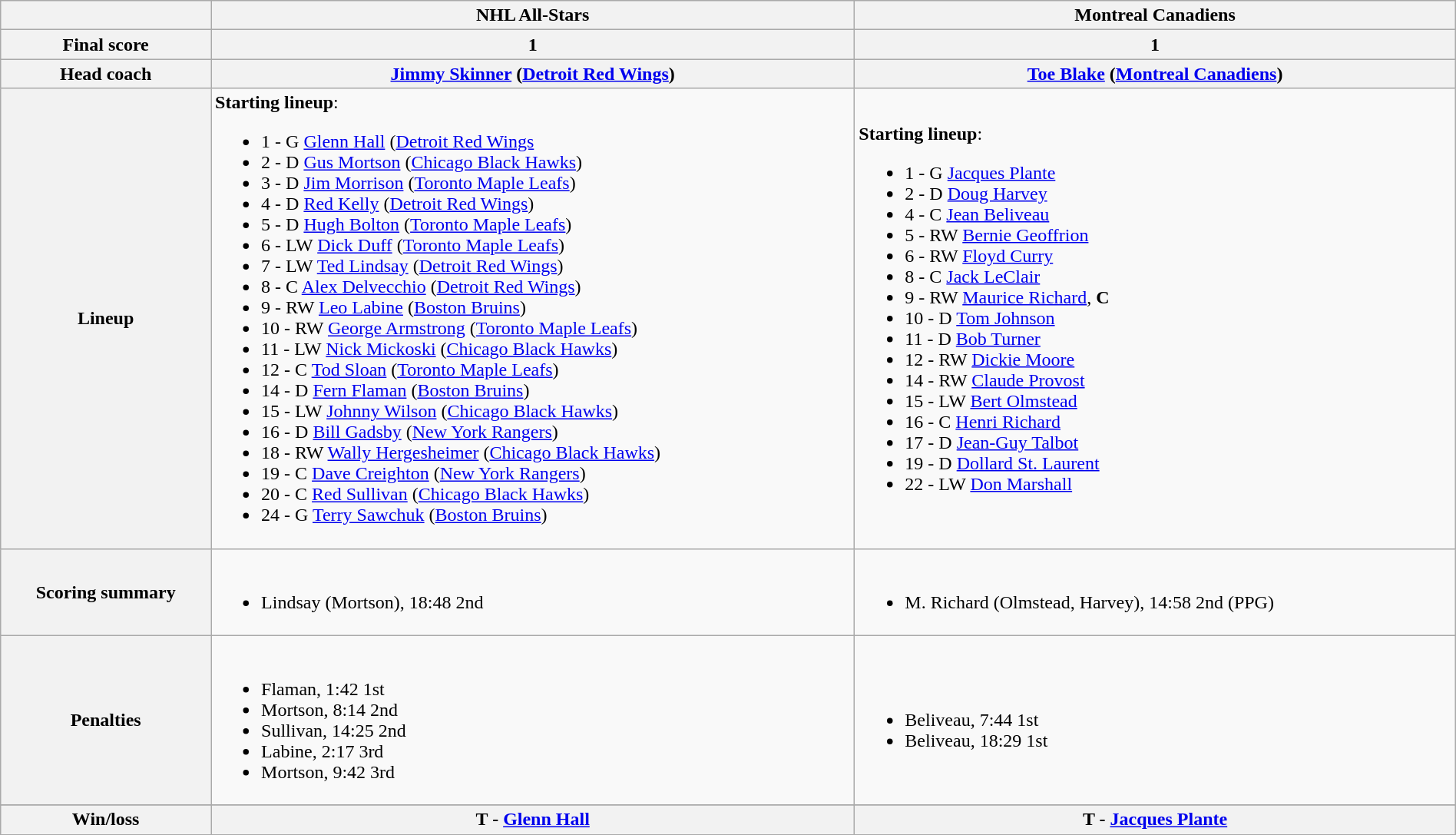<table class="wikitable" style="width:100%">
<tr>
<th></th>
<th>NHL All-Stars</th>
<th>Montreal Canadiens</th>
</tr>
<tr>
<th>Final score</th>
<th>1</th>
<th>1</th>
</tr>
<tr>
<th>Head coach</th>
<th><a href='#'>Jimmy Skinner</a> (<a href='#'>Detroit Red Wings</a>)</th>
<th><a href='#'>Toe Blake</a> (<a href='#'>Montreal Canadiens</a>)</th>
</tr>
<tr>
<th>Lineup</th>
<td><strong>Starting lineup</strong>:<br><ul><li>1 - G <a href='#'>Glenn Hall</a> (<a href='#'>Detroit Red Wings</a></li><li>2 - D <a href='#'>Gus Mortson</a> (<a href='#'>Chicago Black Hawks</a>)</li><li>3 - D <a href='#'>Jim Morrison</a> (<a href='#'>Toronto Maple Leafs</a>)</li><li>4 - D <a href='#'>Red Kelly</a> (<a href='#'>Detroit Red Wings</a>)</li><li>5 - D <a href='#'>Hugh Bolton</a> (<a href='#'>Toronto Maple Leafs</a>)</li><li>6 - LW <a href='#'>Dick Duff</a> (<a href='#'>Toronto Maple Leafs</a>)</li><li>7 - LW <a href='#'>Ted Lindsay</a> (<a href='#'>Detroit Red Wings</a>)</li><li>8 - C <a href='#'>Alex Delvecchio</a> (<a href='#'>Detroit Red Wings</a>)</li><li>9 - RW <a href='#'>Leo Labine</a> (<a href='#'>Boston Bruins</a>)</li><li>10 - RW <a href='#'>George Armstrong</a> (<a href='#'>Toronto Maple Leafs</a>)</li><li>11 - LW <a href='#'>Nick Mickoski</a> (<a href='#'>Chicago Black Hawks</a>)</li><li>12 - C <a href='#'>Tod Sloan</a> (<a href='#'>Toronto Maple Leafs</a>)</li><li>14 - D <a href='#'>Fern Flaman</a> (<a href='#'>Boston Bruins</a>)</li><li>15 - LW <a href='#'>Johnny Wilson</a> (<a href='#'>Chicago Black Hawks</a>)</li><li>16 - D <a href='#'>Bill Gadsby</a> (<a href='#'>New York Rangers</a>)</li><li>18 - RW <a href='#'>Wally Hergesheimer</a> (<a href='#'>Chicago Black Hawks</a>)</li><li>19 - C <a href='#'>Dave Creighton</a> (<a href='#'>New York Rangers</a>)</li><li>20 - C <a href='#'>Red Sullivan</a> (<a href='#'>Chicago Black Hawks</a>)</li><li>24 - G <a href='#'>Terry Sawchuk</a> (<a href='#'>Boston Bruins</a>)</li></ul></td>
<td><strong>Starting lineup</strong>:<br><ul><li>1 - G <a href='#'>Jacques Plante</a></li><li>2 - D <a href='#'>Doug Harvey</a></li><li>4 - C <a href='#'>Jean Beliveau</a></li><li>5 - RW <a href='#'>Bernie Geoffrion</a></li><li>6 - RW <a href='#'>Floyd Curry</a></li><li>8 - C <a href='#'>Jack LeClair</a></li><li>9 - RW <a href='#'>Maurice Richard</a>, <strong>C</strong></li><li>10 - D <a href='#'>Tom Johnson</a></li><li>11 - D <a href='#'>Bob Turner</a></li><li>12 - RW <a href='#'>Dickie Moore</a></li><li>14 - RW <a href='#'>Claude Provost</a></li><li>15 - LW <a href='#'>Bert Olmstead</a></li><li>16 - C <a href='#'>Henri Richard</a></li><li>17 - D <a href='#'>Jean-Guy Talbot</a></li><li>19 - D <a href='#'>Dollard St. Laurent</a></li><li>22 - LW <a href='#'>Don Marshall</a></li></ul></td>
</tr>
<tr>
<th>Scoring summary</th>
<td><br><ul><li>Lindsay (Mortson), 18:48 2nd</li></ul></td>
<td><br><ul><li>M. Richard (Olmstead, Harvey), 14:58 2nd (PPG)</li></ul></td>
</tr>
<tr>
<th>Penalties</th>
<td><br><ul><li>Flaman, 1:42 1st</li><li>Mortson, 8:14 2nd</li><li>Sullivan, 14:25 2nd</li><li>Labine, 2:17 3rd</li><li>Mortson, 9:42 3rd</li></ul></td>
<td><br><ul><li>Beliveau, 7:44 1st</li><li>Beliveau, 18:29 1st</li></ul></td>
</tr>
<tr>
</tr>
<tr>
<th>Win/loss</th>
<th><strong>T</strong> - <a href='#'>Glenn Hall</a></th>
<th><strong>T</strong> - <a href='#'>Jacques Plante</a></th>
</tr>
</table>
